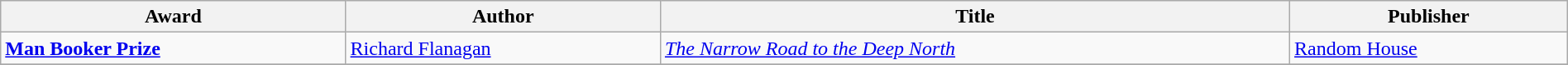<table class="wikitable" width=100%>
<tr>
<th>Award</th>
<th>Author</th>
<th>Title</th>
<th>Publisher</th>
</tr>
<tr>
<td><strong><a href='#'>Man Booker Prize</a></strong></td>
<td><a href='#'>Richard Flanagan</a></td>
<td><em><a href='#'>The Narrow Road to the Deep North</a></em></td>
<td><a href='#'>Random House</a></td>
</tr>
<tr>
</tr>
</table>
